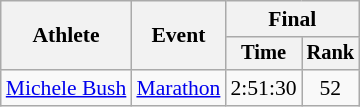<table class=wikitable style="font-size:90%; text-align:center">
<tr>
<th rowspan=2>Athlete</th>
<th rowspan=2>Event</th>
<th colspan=2>Final</th>
</tr>
<tr style=font-size:95%>
<th>Time</th>
<th>Rank</th>
</tr>
<tr align=center>
<td align=left><a href='#'>Michele Bush</a></td>
<td align=left><a href='#'>Marathon</a></td>
<td>2:51:30</td>
<td>52</td>
</tr>
</table>
